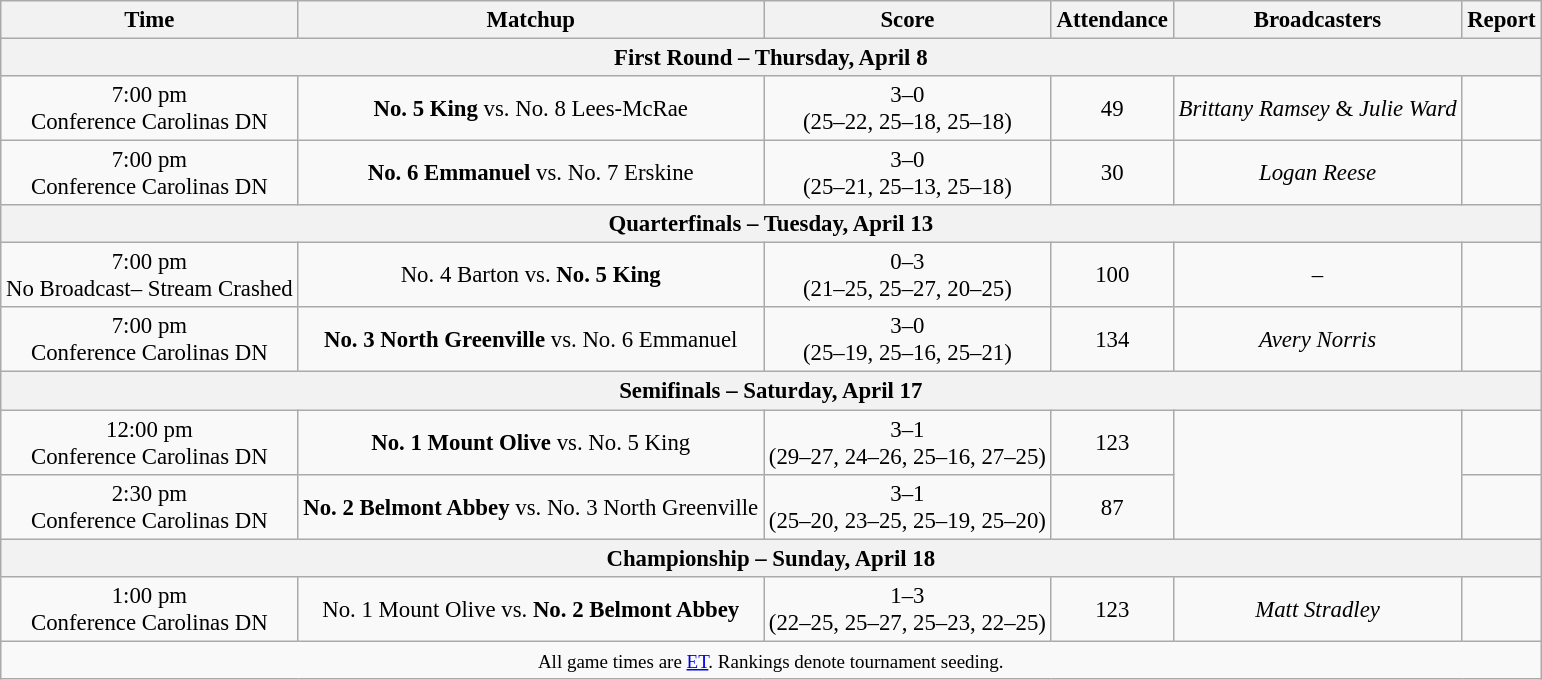<table class="wikitable" style="font-size: 95%;text-align:center">
<tr>
<th>Time</th>
<th>Matchup</th>
<th>Score</th>
<th>Attendance</th>
<th>Broadcasters</th>
<th>Report</th>
</tr>
<tr>
<th colspan=6>First Round – Thursday, April 8</th>
</tr>
<tr>
<td>7:00 pm<br>Conference Carolinas DN</td>
<td><strong>No. 5 King</strong> vs. No. 8 Lees-McRae</td>
<td>3–0<br> (25–22, 25–18, 25–18)</td>
<td>49</td>
<td><em>Brittany Ramsey</em> & <em>Julie Ward</em></td>
<td></td>
</tr>
<tr>
<td>7:00 pm<br>Conference Carolinas DN</td>
<td><strong>No. 6 Emmanuel</strong> vs. No. 7 Erskine</td>
<td>3–0<br>(25–21, 25–13, 25–18)</td>
<td>30</td>
<td><em>Logan Reese</em></td>
<td></td>
</tr>
<tr>
<th colspan=6>Quarterfinals – Tuesday, April 13</th>
</tr>
<tr>
<td>7:00 pm<br>No Broadcast– Stream Crashed</td>
<td>No. 4 Barton vs. <strong>No. 5 King</strong></td>
<td>0–3<br>(21–25, 25–27, 20–25)</td>
<td>100</td>
<td>–</td>
<td></td>
</tr>
<tr>
<td>7:00 pm<br>Conference Carolinas DN</td>
<td><strong>No. 3 North Greenville</strong> vs. No. 6 Emmanuel</td>
<td>3–0<br>(25–19, 25–16, 25–21)</td>
<td>134</td>
<td><em>Avery Norris</em></td>
<td></td>
</tr>
<tr>
<th colspan=6>Semifinals – Saturday, April 17</th>
</tr>
<tr>
<td>12:00 pm<br>Conference Carolinas DN</td>
<td><strong>No. 1 Mount Olive</strong> vs. No. 5 King</td>
<td>3–1<br>(29–27, 24–26, 25–16, 27–25)</td>
<td>123</td>
<td rowspan=2></td>
<td></td>
</tr>
<tr>
<td>2:30 pm<br>Conference Carolinas DN</td>
<td><strong>No. 2 Belmont Abbey</strong> vs. No. 3 North Greenville</td>
<td>3–1<br>(25–20, 23–25, 25–19, 25–20)</td>
<td>87</td>
<td></td>
</tr>
<tr>
<th colspan=6>Championship – Sunday, April 18</th>
</tr>
<tr>
<td>1:00 pm<br>Conference Carolinas DN</td>
<td>No. 1 Mount Olive vs. <strong>No. 2 Belmont Abbey</strong></td>
<td>1–3<br>(22–25, 25–27, 25–23, 22–25)</td>
<td>123</td>
<td><em>Matt Stradley</em></td>
<td></td>
</tr>
<tr>
<td colspan=6><small>All game times are <a href='#'>ET</a>. Rankings denote tournament seeding.</small></td>
</tr>
</table>
